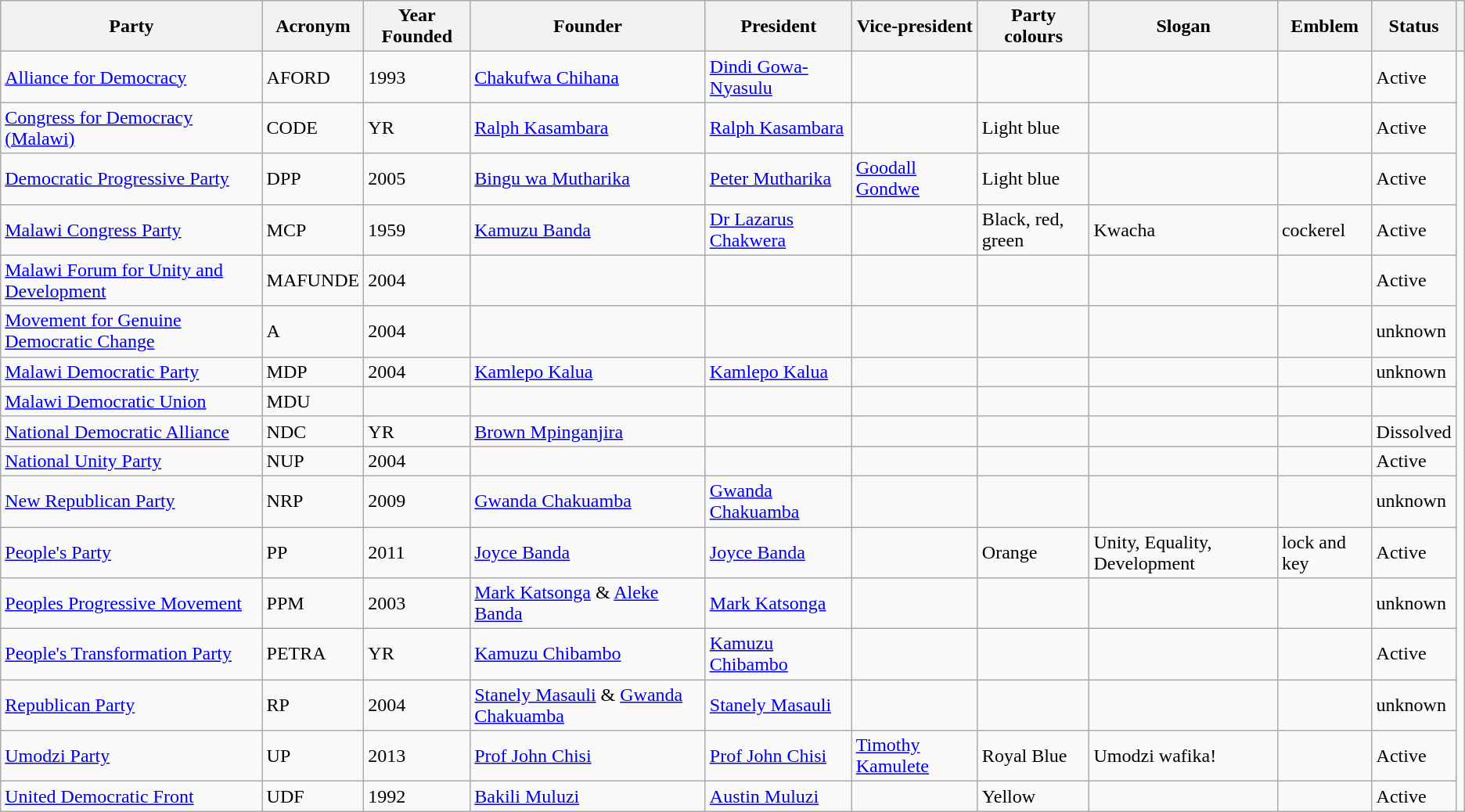<table class="wikitable sortable">
<tr>
<th><strong>Party</strong></th>
<th>Acronym</th>
<th>Year Founded</th>
<th>Founder</th>
<th>President</th>
<th>Vice-president</th>
<th>Party colours</th>
<th>Slogan</th>
<th>Emblem</th>
<th>Status</th>
<th></th>
</tr>
<tr>
<td><a href='#'>Alliance for Democracy</a></td>
<td>AFORD</td>
<td>1993</td>
<td><a href='#'>Chakufwa Chihana</a></td>
<td><a href='#'>Dindi Gowa-Nyasulu</a></td>
<td></td>
<td></td>
<td></td>
<td></td>
<td>Active</td>
</tr>
<tr>
<td><a href='#'>Congress for Democracy (Malawi)</a></td>
<td>CODE</td>
<td>YR</td>
<td><a href='#'>Ralph Kasambara</a></td>
<td><a href='#'>Ralph Kasambara</a></td>
<td></td>
<td>Light blue</td>
<td></td>
<td></td>
<td>Active</td>
</tr>
<tr>
<td><a href='#'>Democratic Progressive Party</a></td>
<td>DPP</td>
<td>2005</td>
<td><a href='#'>Bingu wa Mutharika</a></td>
<td><a href='#'>Peter Mutharika</a></td>
<td><a href='#'>Goodall Gondwe</a></td>
<td>Light blue</td>
<td></td>
<td></td>
<td>Active</td>
</tr>
<tr>
<td><a href='#'>Malawi Congress Party</a></td>
<td>MCP</td>
<td>1959</td>
<td><a href='#'>Kamuzu Banda</a></td>
<td><a href='#'>Dr Lazarus Chakwera</a></td>
<td></td>
<td>Black, red, green</td>
<td>Kwacha</td>
<td>cockerel</td>
<td>Active</td>
</tr>
<tr>
<td><a href='#'>Malawi Forum for Unity and Development</a></td>
<td>MAFUNDE</td>
<td>2004</td>
<td></td>
<td></td>
<td></td>
<td></td>
<td></td>
<td></td>
<td>Active</td>
</tr>
<tr>
<td><a href='#'>Movement for Genuine Democratic Change</a></td>
<td>A</td>
<td>2004</td>
<td></td>
<td></td>
<td></td>
<td></td>
<td></td>
<td></td>
<td>unknown</td>
</tr>
<tr>
<td><a href='#'>Malawi Democratic Party</a></td>
<td>MDP</td>
<td>2004</td>
<td><a href='#'>Kamlepo Kalua</a></td>
<td><a href='#'>Kamlepo Kalua</a></td>
<td></td>
<td></td>
<td></td>
<td></td>
<td>unknown</td>
</tr>
<tr>
<td><a href='#'>Malawi Democratic Union</a></td>
<td>MDU</td>
<td></td>
<td></td>
<td></td>
<td></td>
<td></td>
<td></td>
<td></td>
<td></td>
</tr>
<tr>
<td><a href='#'>National Democratic Alliance</a></td>
<td>NDC</td>
<td>YR</td>
<td><a href='#'>Brown Mpinganjira</a></td>
<td></td>
<td></td>
<td></td>
<td></td>
<td></td>
<td>Dissolved</td>
</tr>
<tr>
<td><a href='#'>National Unity Party</a></td>
<td>NUP</td>
<td>2004</td>
<td></td>
<td></td>
<td></td>
<td></td>
<td></td>
<td></td>
<td>Active</td>
</tr>
<tr>
<td><a href='#'>New Republican Party</a></td>
<td>NRP</td>
<td>2009</td>
<td><a href='#'>Gwanda Chakuamba</a></td>
<td><a href='#'>Gwanda Chakuamba</a></td>
<td></td>
<td></td>
<td></td>
<td></td>
<td>unknown</td>
</tr>
<tr>
<td><a href='#'>People's Party</a></td>
<td>PP</td>
<td>2011</td>
<td><a href='#'>Joyce Banda</a></td>
<td><a href='#'>Joyce Banda</a></td>
<td></td>
<td>Orange</td>
<td>Unity, Equality, Development</td>
<td>lock and key</td>
<td>Active</td>
</tr>
<tr>
<td><a href='#'>Peoples Progressive Movement</a></td>
<td>PPM</td>
<td>2003</td>
<td><a href='#'>Mark Katsonga</a> & <a href='#'>Aleke Banda</a></td>
<td><a href='#'>Mark Katsonga</a></td>
<td></td>
<td></td>
<td></td>
<td></td>
<td>unknown</td>
</tr>
<tr>
<td><a href='#'>People's Transformation Party</a></td>
<td>PETRA</td>
<td>YR</td>
<td><a href='#'>Kamuzu Chibambo</a></td>
<td><a href='#'>Kamuzu Chibambo</a></td>
<td></td>
<td></td>
<td></td>
<td></td>
<td>Active</td>
</tr>
<tr>
<td><a href='#'>Republican Party</a></td>
<td>RP</td>
<td>2004</td>
<td><a href='#'>Stanely Masauli</a> & <a href='#'>Gwanda Chakuamba</a></td>
<td><a href='#'>Stanely Masauli</a></td>
<td></td>
<td></td>
<td></td>
<td></td>
<td>unknown</td>
</tr>
<tr>
<td><a href='#'>Umodzi Party</a></td>
<td>UP</td>
<td>2013</td>
<td><a href='#'>Prof John Chisi</a></td>
<td><a href='#'>Prof John Chisi</a></td>
<td><a href='#'>Timothy Kamulete</a></td>
<td>Royal Blue</td>
<td>Umodzi wafika!</td>
<td></td>
<td>Active</td>
</tr>
<tr>
<td><a href='#'>United Democratic Front</a></td>
<td>UDF</td>
<td>1992</td>
<td><a href='#'>Bakili Muluzi</a></td>
<td><a href='#'>Austin Muluzi</a></td>
<td></td>
<td>Yellow</td>
<td></td>
<td></td>
<td>Active</td>
</tr>
</table>
